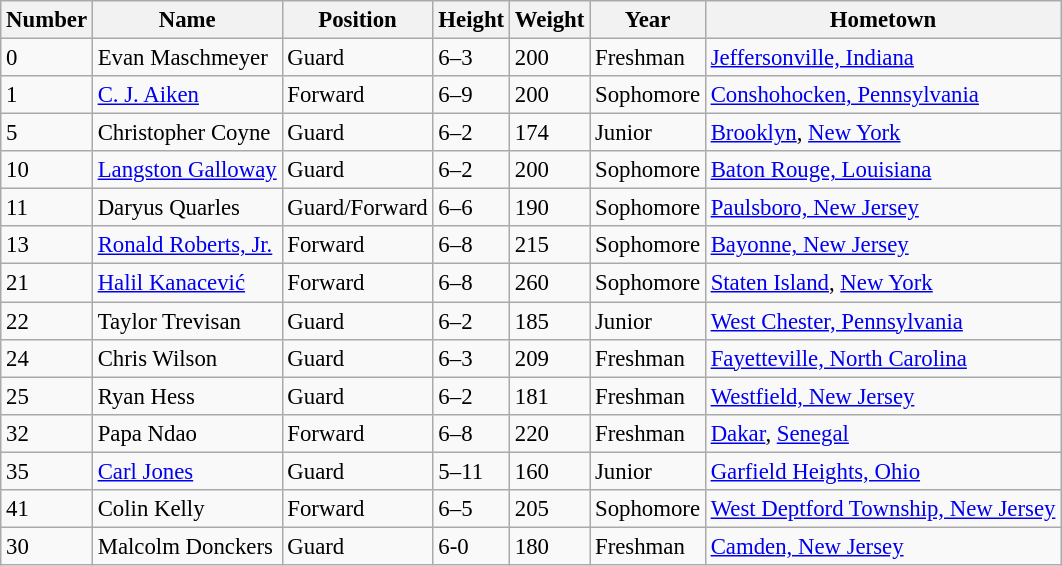<table class="wikitable" style="font-size: 95%;">
<tr>
<th>Number</th>
<th>Name</th>
<th>Position</th>
<th>Height</th>
<th>Weight</th>
<th>Year</th>
<th>Hometown</th>
</tr>
<tr>
<td>0</td>
<td>Evan Maschmeyer</td>
<td>Guard</td>
<td>6–3</td>
<td>200</td>
<td>Freshman</td>
<td><a href='#'>Jeffersonville, Indiana</a></td>
</tr>
<tr>
<td>1</td>
<td><a href='#'>C. J. Aiken</a></td>
<td>Forward</td>
<td>6–9</td>
<td>200</td>
<td>Sophomore</td>
<td><a href='#'>Conshohocken, Pennsylvania</a></td>
</tr>
<tr>
<td>5</td>
<td>Christopher Coyne</td>
<td>Guard</td>
<td>6–2</td>
<td>174</td>
<td>Junior</td>
<td><a href='#'>Brooklyn</a>, <a href='#'>New York</a></td>
</tr>
<tr>
<td>10</td>
<td><a href='#'>Langston Galloway</a></td>
<td>Guard</td>
<td>6–2</td>
<td>200</td>
<td>Sophomore</td>
<td><a href='#'>Baton Rouge, Louisiana</a></td>
</tr>
<tr>
<td>11</td>
<td>Daryus Quarles</td>
<td>Guard/Forward</td>
<td>6–6</td>
<td>190</td>
<td>Sophomore</td>
<td><a href='#'>Paulsboro, New Jersey</a></td>
</tr>
<tr>
<td>13</td>
<td><a href='#'>Ronald Roberts, Jr.</a></td>
<td>Forward</td>
<td>6–8</td>
<td>215</td>
<td>Sophomore</td>
<td><a href='#'>Bayonne, New Jersey</a></td>
</tr>
<tr>
<td>21</td>
<td><a href='#'>Halil Kanacević</a></td>
<td>Forward</td>
<td>6–8</td>
<td>260</td>
<td>Sophomore</td>
<td><a href='#'>Staten Island</a>, <a href='#'>New York</a></td>
</tr>
<tr>
<td>22</td>
<td>Taylor Trevisan</td>
<td>Guard</td>
<td>6–2</td>
<td>185</td>
<td>Junior</td>
<td><a href='#'>West Chester, Pennsylvania</a></td>
</tr>
<tr>
<td>24</td>
<td>Chris Wilson</td>
<td>Guard</td>
<td>6–3</td>
<td>209</td>
<td>Freshman</td>
<td><a href='#'>Fayetteville, North Carolina</a></td>
</tr>
<tr>
<td>25</td>
<td>Ryan Hess</td>
<td>Guard</td>
<td>6–2</td>
<td>181</td>
<td>Freshman</td>
<td><a href='#'>Westfield, New Jersey</a></td>
</tr>
<tr>
<td>32</td>
<td>Papa Ndao</td>
<td>Forward</td>
<td>6–8</td>
<td>220</td>
<td>Freshman</td>
<td><a href='#'>Dakar</a>, <a href='#'>Senegal</a></td>
</tr>
<tr>
<td>35</td>
<td><a href='#'>Carl Jones</a></td>
<td>Guard</td>
<td>5–11</td>
<td>160</td>
<td>Junior</td>
<td><a href='#'>Garfield Heights, Ohio</a></td>
</tr>
<tr>
<td>41</td>
<td>Colin Kelly</td>
<td>Forward</td>
<td>6–5</td>
<td>205</td>
<td>Sophomore</td>
<td><a href='#'>West Deptford Township, New Jersey</a></td>
</tr>
<tr>
<td>30</td>
<td>Malcolm Donckers</td>
<td>Guard</td>
<td>6-0</td>
<td>180</td>
<td>Freshman</td>
<td><a href='#'>Camden, New Jersey</a></td>
</tr>
</table>
